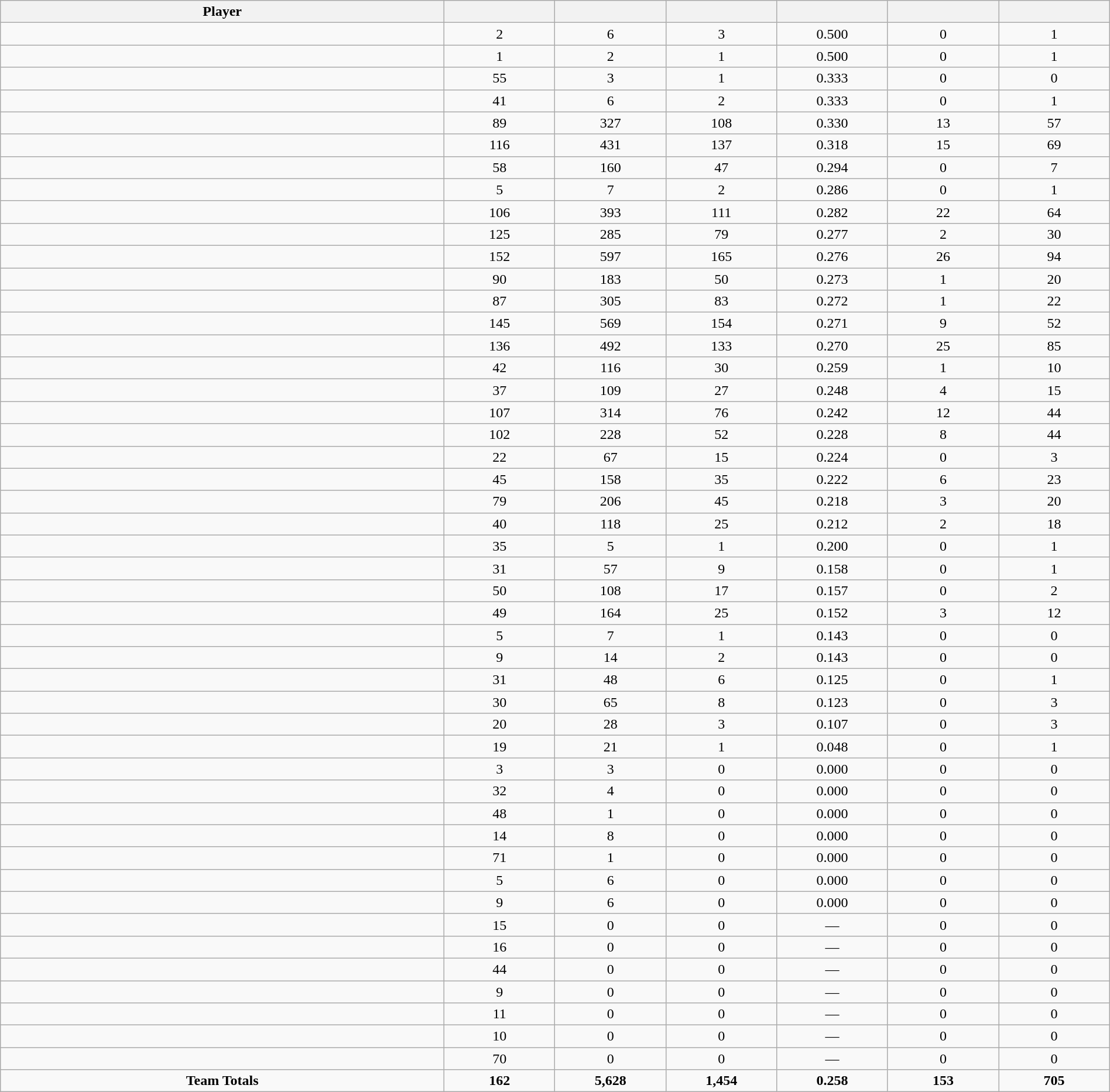<table class="wikitable sortable" style="text-align:center;" width="100%">
<tr>
<th width="40%">Player</th>
<th width="10%"></th>
<th width="10%"></th>
<th width="10%"></th>
<th width="10%"></th>
<th width="10%"></th>
<th width="10%"></th>
</tr>
<tr>
<td></td>
<td>2</td>
<td>6</td>
<td>3</td>
<td>0.500</td>
<td>0</td>
<td>1</td>
</tr>
<tr>
<td></td>
<td>1</td>
<td>2</td>
<td>1</td>
<td>0.500</td>
<td>0</td>
<td>1</td>
</tr>
<tr>
<td></td>
<td>55</td>
<td>3</td>
<td>1</td>
<td>0.333</td>
<td>0</td>
<td>0</td>
</tr>
<tr>
<td></td>
<td>41</td>
<td>6</td>
<td>2</td>
<td>0.333</td>
<td>0</td>
<td>1</td>
</tr>
<tr>
<td></td>
<td>89</td>
<td>327</td>
<td>108</td>
<td>0.330</td>
<td>13</td>
<td>57</td>
</tr>
<tr>
<td></td>
<td>116</td>
<td>431</td>
<td>137</td>
<td>0.318</td>
<td>15</td>
<td>69</td>
</tr>
<tr>
<td></td>
<td>58</td>
<td>160</td>
<td>47</td>
<td>0.294</td>
<td>0</td>
<td>7</td>
</tr>
<tr>
<td></td>
<td>5</td>
<td>7</td>
<td>2</td>
<td>0.286</td>
<td>0</td>
<td>1</td>
</tr>
<tr>
<td></td>
<td>106</td>
<td>393</td>
<td>111</td>
<td>0.282</td>
<td>22</td>
<td>64</td>
</tr>
<tr>
<td></td>
<td>125</td>
<td>285</td>
<td>79</td>
<td>0.277</td>
<td>2</td>
<td>30</td>
</tr>
<tr>
<td></td>
<td>152</td>
<td>597</td>
<td>165</td>
<td>0.276</td>
<td>26</td>
<td>94</td>
</tr>
<tr>
<td></td>
<td>90</td>
<td>183</td>
<td>50</td>
<td>0.273</td>
<td>1</td>
<td>20</td>
</tr>
<tr>
<td></td>
<td>87</td>
<td>305</td>
<td>83</td>
<td>0.272</td>
<td>1</td>
<td>22</td>
</tr>
<tr>
<td></td>
<td>145</td>
<td>569</td>
<td>154</td>
<td>0.271</td>
<td>9</td>
<td>52</td>
</tr>
<tr>
<td></td>
<td>136</td>
<td>492</td>
<td>133</td>
<td>0.270</td>
<td>25</td>
<td>85</td>
</tr>
<tr>
<td></td>
<td>42</td>
<td>116</td>
<td>30</td>
<td>0.259</td>
<td>1</td>
<td>10</td>
</tr>
<tr>
<td></td>
<td>37</td>
<td>109</td>
<td>27</td>
<td>0.248</td>
<td>4</td>
<td>15</td>
</tr>
<tr>
<td></td>
<td>107</td>
<td>314</td>
<td>76</td>
<td>0.242</td>
<td>12</td>
<td>44</td>
</tr>
<tr>
<td></td>
<td>102</td>
<td>228</td>
<td>52</td>
<td>0.228</td>
<td>8</td>
<td>44</td>
</tr>
<tr>
<td></td>
<td>22</td>
<td>67</td>
<td>15</td>
<td>0.224</td>
<td>0</td>
<td>3</td>
</tr>
<tr>
<td></td>
<td>45</td>
<td>158</td>
<td>35</td>
<td>0.222</td>
<td>6</td>
<td>23</td>
</tr>
<tr>
<td></td>
<td>79</td>
<td>206</td>
<td>45</td>
<td>0.218</td>
<td>3</td>
<td>20</td>
</tr>
<tr>
<td></td>
<td>40</td>
<td>118</td>
<td>25</td>
<td>0.212</td>
<td>2</td>
<td>18</td>
</tr>
<tr>
<td></td>
<td>35</td>
<td>5</td>
<td>1</td>
<td>0.200</td>
<td>0</td>
<td>1</td>
</tr>
<tr>
<td></td>
<td>31</td>
<td>57</td>
<td>9</td>
<td>0.158</td>
<td>0</td>
<td>1</td>
</tr>
<tr>
<td></td>
<td>50</td>
<td>108</td>
<td>17</td>
<td>0.157</td>
<td>0</td>
<td>2</td>
</tr>
<tr>
<td></td>
<td>49</td>
<td>164</td>
<td>25</td>
<td>0.152</td>
<td>3</td>
<td>12</td>
</tr>
<tr>
<td></td>
<td>5</td>
<td>7</td>
<td>1</td>
<td>0.143</td>
<td>0</td>
<td>0</td>
</tr>
<tr>
<td></td>
<td>9</td>
<td>14</td>
<td>2</td>
<td>0.143</td>
<td>0</td>
<td>0</td>
</tr>
<tr>
<td></td>
<td>31</td>
<td>48</td>
<td>6</td>
<td>0.125</td>
<td>0</td>
<td>1</td>
</tr>
<tr>
<td></td>
<td>30</td>
<td>65</td>
<td>8</td>
<td>0.123</td>
<td>0</td>
<td>3</td>
</tr>
<tr>
<td></td>
<td>20</td>
<td>28</td>
<td>3</td>
<td>0.107</td>
<td>0</td>
<td>3</td>
</tr>
<tr>
<td></td>
<td>19</td>
<td>21</td>
<td>1</td>
<td>0.048</td>
<td>0</td>
<td>1</td>
</tr>
<tr>
<td></td>
<td>3</td>
<td>3</td>
<td>0</td>
<td>0.000</td>
<td>0</td>
<td>0</td>
</tr>
<tr>
<td></td>
<td>32</td>
<td>4</td>
<td>0</td>
<td>0.000</td>
<td>0</td>
<td>0</td>
</tr>
<tr>
<td></td>
<td>48</td>
<td>1</td>
<td>0</td>
<td>0.000</td>
<td>0</td>
<td>0</td>
</tr>
<tr>
<td></td>
<td>14</td>
<td>8</td>
<td>0</td>
<td>0.000</td>
<td>0</td>
<td>0</td>
</tr>
<tr>
<td></td>
<td>71</td>
<td>1</td>
<td>0</td>
<td>0.000</td>
<td>0</td>
<td>0</td>
</tr>
<tr>
<td></td>
<td>5</td>
<td>6</td>
<td>0</td>
<td>0.000</td>
<td>0</td>
<td>0</td>
</tr>
<tr>
<td></td>
<td>9</td>
<td>6</td>
<td>0</td>
<td>0.000</td>
<td>0</td>
<td>0</td>
</tr>
<tr>
<td></td>
<td>15</td>
<td>0</td>
<td>0</td>
<td>—</td>
<td>0</td>
<td>0</td>
</tr>
<tr>
<td></td>
<td>16</td>
<td>0</td>
<td>0</td>
<td>—</td>
<td>0</td>
<td>0</td>
</tr>
<tr>
<td></td>
<td>44</td>
<td>0</td>
<td>0</td>
<td>—</td>
<td>0</td>
<td>0</td>
</tr>
<tr>
<td></td>
<td>9</td>
<td>0</td>
<td>0</td>
<td>—</td>
<td>0</td>
<td>0</td>
</tr>
<tr>
<td></td>
<td>11</td>
<td>0</td>
<td>0</td>
<td>—</td>
<td>0</td>
<td>0</td>
</tr>
<tr>
<td></td>
<td>10</td>
<td>0</td>
<td>0</td>
<td>—</td>
<td>0</td>
<td>0</td>
</tr>
<tr>
<td></td>
<td>70</td>
<td>0</td>
<td>0</td>
<td>—</td>
<td>0</td>
<td>0</td>
</tr>
<tr>
<td><strong>Team Totals</strong></td>
<td><strong>162</strong></td>
<td><strong>5,628</strong></td>
<td><strong>1,454</strong></td>
<td><strong>0.258</strong></td>
<td><strong>153</strong></td>
<td><strong>705</strong></td>
</tr>
</table>
